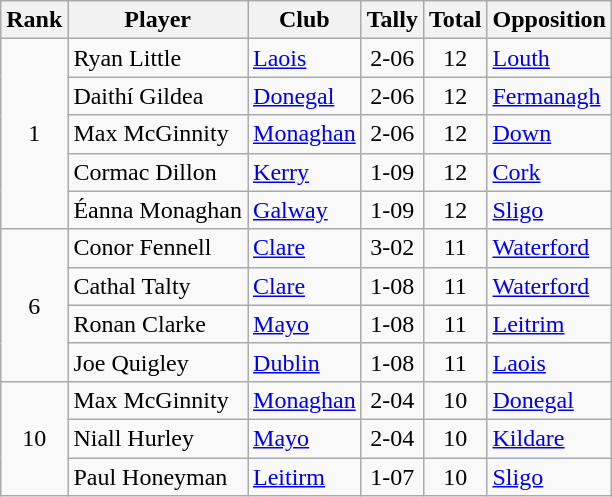<table class="wikitable">
<tr>
<th>Rank</th>
<th>Player</th>
<th>Club</th>
<th>Tally</th>
<th>Total</th>
<th>Opposition</th>
</tr>
<tr>
<td rowspan="5" style="text-align:center;">1</td>
<td>Ryan Little</td>
<td><a href='#'>Laois</a></td>
<td align=center>2-06</td>
<td align=center>12</td>
<td><a href='#'>Louth</a></td>
</tr>
<tr>
<td>Daithí Gildea</td>
<td><a href='#'>Donegal</a></td>
<td align=center>2-06</td>
<td align=center>12</td>
<td><a href='#'>Fermanagh</a></td>
</tr>
<tr>
<td>Max McGinnity</td>
<td><a href='#'>Monaghan</a></td>
<td align=center>2-06</td>
<td align=center>12</td>
<td><a href='#'>Down</a></td>
</tr>
<tr>
<td>Cormac Dillon</td>
<td><a href='#'>Kerry</a></td>
<td align=center>1-09</td>
<td align=center>12</td>
<td><a href='#'>Cork</a></td>
</tr>
<tr>
<td>Éanna Monaghan</td>
<td><a href='#'>Galway</a></td>
<td align=center>1-09</td>
<td align=center>12</td>
<td><a href='#'>Sligo</a></td>
</tr>
<tr>
<td rowspan="4" style="text-align:center;">6</td>
<td>Conor Fennell</td>
<td><a href='#'>Clare</a></td>
<td align=center>3-02</td>
<td align=center>11</td>
<td><a href='#'>Waterford</a></td>
</tr>
<tr>
<td>Cathal Talty</td>
<td><a href='#'>Clare</a></td>
<td align=center>1-08</td>
<td align=center>11</td>
<td><a href='#'>Waterford</a></td>
</tr>
<tr>
<td>Ronan Clarke</td>
<td><a href='#'>Mayo</a></td>
<td align=center>1-08</td>
<td align=center>11</td>
<td><a href='#'>Leitrim</a></td>
</tr>
<tr>
<td>Joe Quigley</td>
<td><a href='#'>Dublin</a></td>
<td align=center>1-08</td>
<td align=center>11</td>
<td><a href='#'>Laois</a></td>
</tr>
<tr>
<td rowspan="3" style="text-align:center;">10</td>
<td>Max McGinnity</td>
<td><a href='#'>Monaghan</a></td>
<td align=center>2-04</td>
<td align=center>10</td>
<td><a href='#'>Donegal</a></td>
</tr>
<tr>
<td>Niall Hurley</td>
<td><a href='#'>Mayo</a></td>
<td align=center>2-04</td>
<td align=center>10</td>
<td><a href='#'>Kildare</a></td>
</tr>
<tr>
<td>Paul Honeyman</td>
<td><a href='#'>Leitirm</a></td>
<td align=center>1-07</td>
<td align=center>10</td>
<td><a href='#'>Sligo</a></td>
</tr>
</table>
